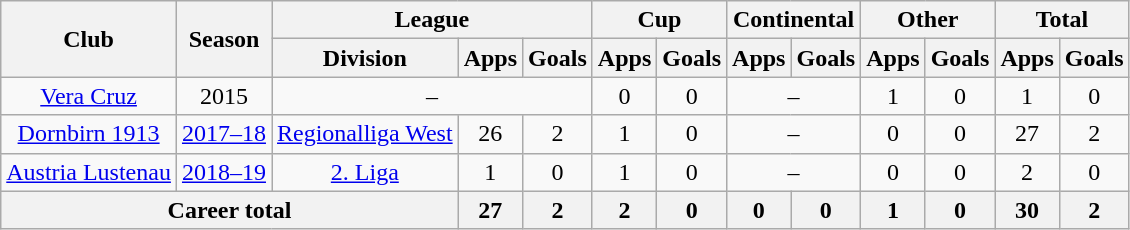<table class="wikitable" style="text-align:center">
<tr>
<th rowspan="2">Club</th>
<th rowspan="2">Season</th>
<th colspan="3">League</th>
<th colspan="2">Cup</th>
<th colspan="2">Continental</th>
<th colspan="2">Other</th>
<th colspan="2">Total</th>
</tr>
<tr>
<th>Division</th>
<th>Apps</th>
<th>Goals</th>
<th>Apps</th>
<th>Goals</th>
<th>Apps</th>
<th>Goals</th>
<th>Apps</th>
<th>Goals</th>
<th>Apps</th>
<th>Goals</th>
</tr>
<tr>
<td><a href='#'>Vera Cruz</a></td>
<td>2015</td>
<td colspan="3">–</td>
<td>0</td>
<td>0</td>
<td colspan="2">–</td>
<td>1</td>
<td>0</td>
<td>1</td>
<td>0</td>
</tr>
<tr>
<td><a href='#'>Dornbirn 1913</a></td>
<td><a href='#'>2017–18</a></td>
<td><a href='#'>Regionalliga West</a></td>
<td>26</td>
<td>2</td>
<td>1</td>
<td>0</td>
<td colspan="2">–</td>
<td>0</td>
<td>0</td>
<td>27</td>
<td>2</td>
</tr>
<tr>
<td><a href='#'>Austria Lustenau</a></td>
<td><a href='#'>2018–19</a></td>
<td><a href='#'>2. Liga</a></td>
<td>1</td>
<td>0</td>
<td>1</td>
<td>0</td>
<td colspan="2">–</td>
<td>0</td>
<td>0</td>
<td>2</td>
<td>0</td>
</tr>
<tr>
<th colspan="3">Career total</th>
<th>27</th>
<th>2</th>
<th>2</th>
<th>0</th>
<th>0</th>
<th>0</th>
<th>1</th>
<th>0</th>
<th>30</th>
<th>2</th>
</tr>
</table>
